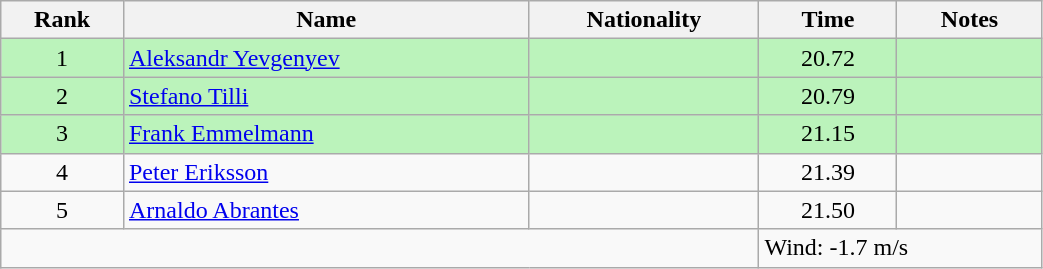<table class="wikitable sortable" style="text-align:center;width: 55%">
<tr>
<th>Rank</th>
<th>Name</th>
<th>Nationality</th>
<th>Time</th>
<th>Notes</th>
</tr>
<tr bgcolor=bbf3bb>
<td>1</td>
<td align=left><a href='#'>Aleksandr Yevgenyev</a></td>
<td align=left></td>
<td>20.72</td>
<td></td>
</tr>
<tr bgcolor=bbf3bb>
<td>2</td>
<td align=left><a href='#'>Stefano Tilli</a></td>
<td align=left></td>
<td>20.79</td>
<td></td>
</tr>
<tr bgcolor=bbf3bb>
<td>3</td>
<td align=left><a href='#'>Frank Emmelmann</a></td>
<td align=left></td>
<td>21.15</td>
<td></td>
</tr>
<tr>
<td>4</td>
<td align=left><a href='#'>Peter Eriksson</a></td>
<td align=left></td>
<td>21.39</td>
<td></td>
</tr>
<tr>
<td>5</td>
<td align=left><a href='#'>Arnaldo Abrantes</a></td>
<td align=left></td>
<td>21.50</td>
<td></td>
</tr>
<tr class="sortbottom">
<td colspan="3"></td>
<td colspan="2" style="text-align:left;">Wind: -1.7 m/s</td>
</tr>
</table>
